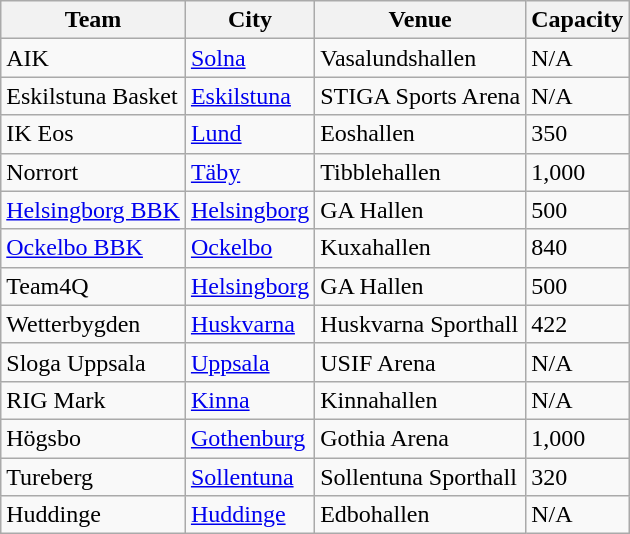<table class="wikitable sortable">
<tr>
<th>Team</th>
<th>City</th>
<th>Venue</th>
<th>Capacity</th>
</tr>
<tr>
<td>AIK</td>
<td><a href='#'>Solna</a></td>
<td>Vasalundshallen</td>
<td>N/A</td>
</tr>
<tr>
<td>Eskilstuna Basket</td>
<td><a href='#'>Eskilstuna</a></td>
<td>STIGA Sports Arena</td>
<td>N/A</td>
</tr>
<tr>
<td>IK Eos</td>
<td><a href='#'>Lund</a></td>
<td>Eoshallen</td>
<td>350</td>
</tr>
<tr>
<td>Norrort</td>
<td><a href='#'>Täby</a></td>
<td>Tibblehallen</td>
<td>1,000</td>
</tr>
<tr>
<td><a href='#'>Helsingborg BBK</a></td>
<td><a href='#'>Helsingborg</a></td>
<td>GA Hallen</td>
<td>500</td>
</tr>
<tr>
<td><a href='#'>Ockelbo BBK</a></td>
<td><a href='#'>Ockelbo</a></td>
<td>Kuxahallen</td>
<td>840</td>
</tr>
<tr>
<td>Team4Q</td>
<td><a href='#'>Helsingborg</a></td>
<td>GA Hallen</td>
<td>500</td>
</tr>
<tr>
<td>Wetterbygden</td>
<td><a href='#'>Huskvarna</a></td>
<td>Huskvarna Sporthall</td>
<td>422</td>
</tr>
<tr>
<td>Sloga Uppsala</td>
<td><a href='#'>Uppsala</a></td>
<td>USIF Arena</td>
<td>N/A</td>
</tr>
<tr>
<td>RIG Mark</td>
<td><a href='#'>Kinna</a></td>
<td>Kinnahallen</td>
<td>N/A</td>
</tr>
<tr>
<td>Högsbo</td>
<td><a href='#'>Gothenburg</a></td>
<td>Gothia Arena</td>
<td>1,000</td>
</tr>
<tr>
<td>Tureberg</td>
<td><a href='#'>Sollentuna</a></td>
<td>Sollentuna Sporthall</td>
<td>320</td>
</tr>
<tr>
<td>Huddinge</td>
<td><a href='#'>Huddinge</a></td>
<td>Edbohallen</td>
<td>N/A</td>
</tr>
</table>
